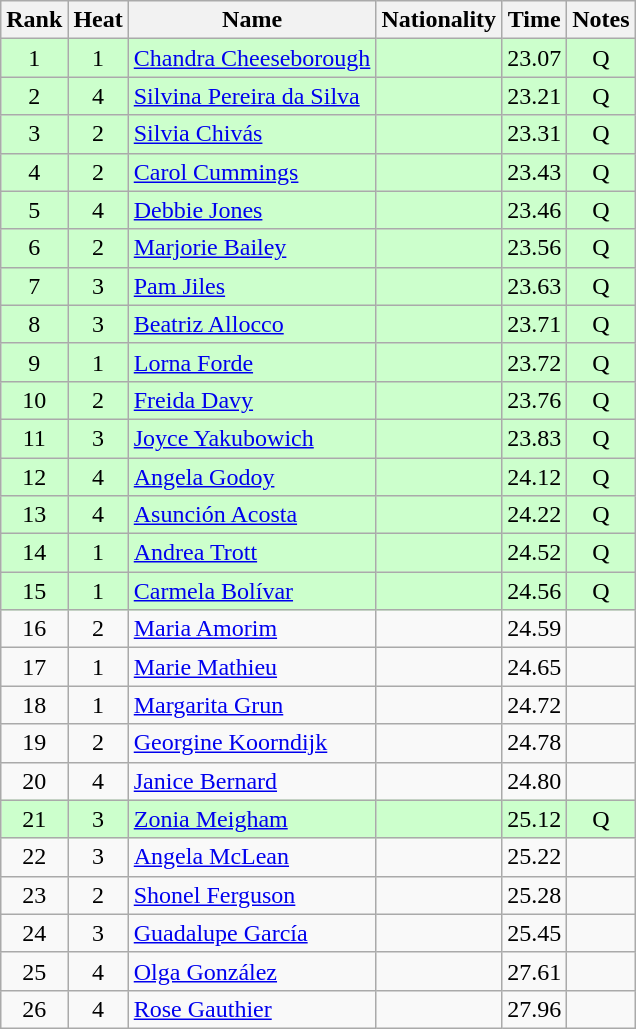<table class="wikitable sortable" style="text-align:center">
<tr>
<th>Rank</th>
<th>Heat</th>
<th>Name</th>
<th>Nationality</th>
<th>Time</th>
<th>Notes</th>
</tr>
<tr bgcolor=ccffcc>
<td>1</td>
<td>1</td>
<td align=left><a href='#'>Chandra Cheeseborough</a></td>
<td align=left></td>
<td>23.07</td>
<td>Q</td>
</tr>
<tr bgcolor=ccffcc>
<td>2</td>
<td>4</td>
<td align=left><a href='#'>Silvina Pereira da Silva</a></td>
<td align=left></td>
<td>23.21</td>
<td>Q</td>
</tr>
<tr bgcolor=ccffcc>
<td>3</td>
<td>2</td>
<td align=left><a href='#'>Silvia Chivás</a></td>
<td align=left></td>
<td>23.31</td>
<td>Q</td>
</tr>
<tr bgcolor=ccffcc>
<td>4</td>
<td>2</td>
<td align=left><a href='#'>Carol Cummings</a></td>
<td align=left></td>
<td>23.43</td>
<td>Q</td>
</tr>
<tr bgcolor=ccffcc>
<td>5</td>
<td>4</td>
<td align=left><a href='#'>Debbie Jones</a></td>
<td align=left></td>
<td>23.46</td>
<td>Q</td>
</tr>
<tr bgcolor=ccffcc>
<td>6</td>
<td>2</td>
<td align=left><a href='#'>Marjorie Bailey</a></td>
<td align=left></td>
<td>23.56</td>
<td>Q</td>
</tr>
<tr bgcolor=ccffcc>
<td>7</td>
<td>3</td>
<td align=left><a href='#'>Pam Jiles</a></td>
<td align=left></td>
<td>23.63</td>
<td>Q</td>
</tr>
<tr bgcolor=ccffcc>
<td>8</td>
<td>3</td>
<td align=left><a href='#'>Beatriz Allocco</a></td>
<td align=left></td>
<td>23.71</td>
<td>Q</td>
</tr>
<tr bgcolor=ccffcc>
<td>9</td>
<td>1</td>
<td align=left><a href='#'>Lorna Forde</a></td>
<td align=left></td>
<td>23.72</td>
<td>Q</td>
</tr>
<tr bgcolor=ccffcc>
<td>10</td>
<td>2</td>
<td align=left><a href='#'>Freida Davy</a></td>
<td align=left></td>
<td>23.76</td>
<td>Q</td>
</tr>
<tr bgcolor=ccffcc>
<td>11</td>
<td>3</td>
<td align=left><a href='#'>Joyce Yakubowich</a></td>
<td align=left></td>
<td>23.83</td>
<td>Q</td>
</tr>
<tr bgcolor=ccffcc>
<td>12</td>
<td>4</td>
<td align=left><a href='#'>Angela Godoy</a></td>
<td align=left></td>
<td>24.12</td>
<td>Q</td>
</tr>
<tr bgcolor=ccffcc>
<td>13</td>
<td>4</td>
<td align=left><a href='#'>Asunción Acosta</a></td>
<td align=left></td>
<td>24.22</td>
<td>Q</td>
</tr>
<tr bgcolor=ccffcc>
<td>14</td>
<td>1</td>
<td align=left><a href='#'>Andrea Trott</a></td>
<td align=left></td>
<td>24.52</td>
<td>Q</td>
</tr>
<tr bgcolor=ccffcc>
<td>15</td>
<td>1</td>
<td align=left><a href='#'>Carmela Bolívar</a></td>
<td align=left></td>
<td>24.56</td>
<td>Q</td>
</tr>
<tr>
<td>16</td>
<td>2</td>
<td align=left><a href='#'>Maria Amorim</a></td>
<td align=left></td>
<td>24.59</td>
<td></td>
</tr>
<tr>
<td>17</td>
<td>1</td>
<td align=left><a href='#'>Marie Mathieu</a></td>
<td align=left></td>
<td>24.65</td>
<td></td>
</tr>
<tr>
<td>18</td>
<td>1</td>
<td align=left><a href='#'>Margarita Grun</a></td>
<td align=left></td>
<td>24.72</td>
<td></td>
</tr>
<tr>
<td>19</td>
<td>2</td>
<td align=left><a href='#'>Georgine Koorndijk</a></td>
<td align=left></td>
<td>24.78</td>
<td></td>
</tr>
<tr>
<td>20</td>
<td>4</td>
<td align=left><a href='#'>Janice Bernard</a></td>
<td align=left></td>
<td>24.80</td>
<td></td>
</tr>
<tr bgcolor=ccffcc>
<td>21</td>
<td>3</td>
<td align=left><a href='#'>Zonia Meigham</a></td>
<td align=left></td>
<td>25.12</td>
<td>Q</td>
</tr>
<tr>
<td>22</td>
<td>3</td>
<td align=left><a href='#'>Angela McLean</a></td>
<td align=left></td>
<td>25.22</td>
<td></td>
</tr>
<tr>
<td>23</td>
<td>2</td>
<td align=left><a href='#'>Shonel Ferguson</a></td>
<td align=left></td>
<td>25.28</td>
<td></td>
</tr>
<tr>
<td>24</td>
<td>3</td>
<td align=left><a href='#'>Guadalupe García</a></td>
<td align=left></td>
<td>25.45</td>
<td></td>
</tr>
<tr>
<td>25</td>
<td>4</td>
<td align=left><a href='#'>Olga González</a></td>
<td align=left></td>
<td>27.61</td>
<td></td>
</tr>
<tr>
<td>26</td>
<td>4</td>
<td align=left><a href='#'>Rose Gauthier</a></td>
<td align=left></td>
<td>27.96</td>
<td></td>
</tr>
</table>
